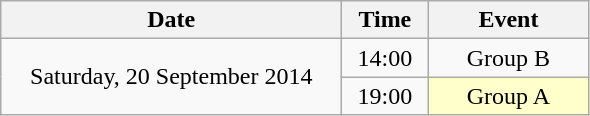<table class = "wikitable" style="text-align:center;">
<tr>
<th width=220>Date</th>
<th width=50>Time</th>
<th width=100>Event</th>
</tr>
<tr>
<td rowspan=2>Saturday, 20 September 2014</td>
<td>14:00</td>
<td>Group B</td>
</tr>
<tr>
<td>19:00</td>
<td bgcolor=ffffcc>Group A</td>
</tr>
</table>
